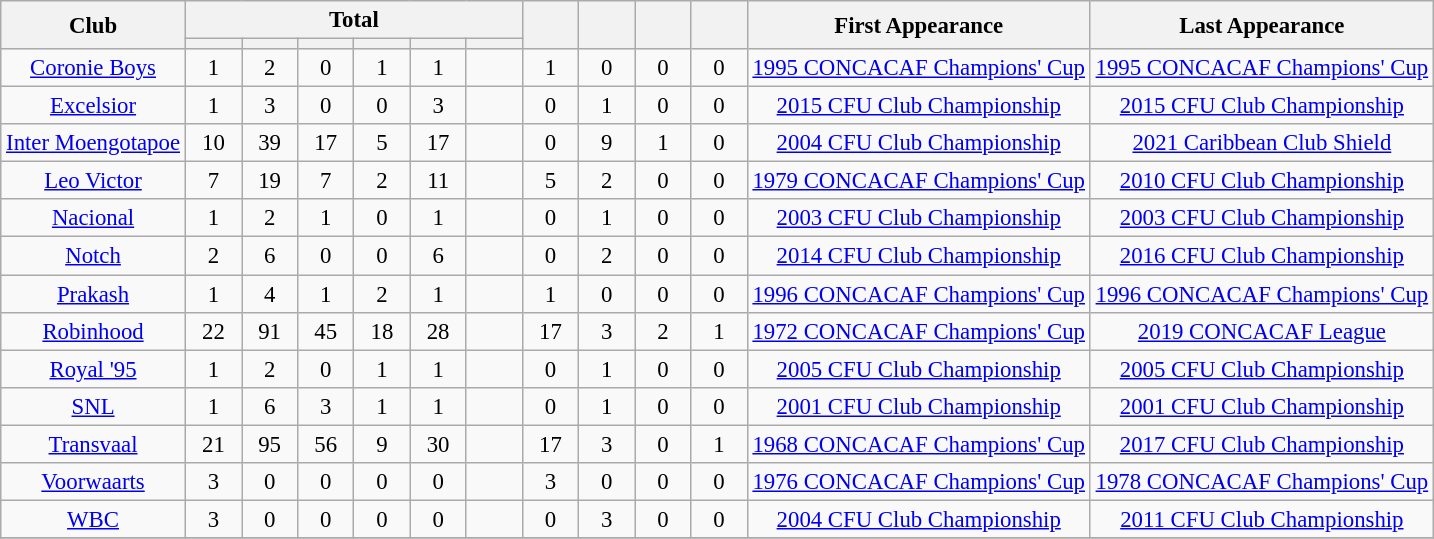<table class="wikitable sortable" style="font-size:95%; text-align: center;">
<tr>
<th rowspan=2>Club</th>
<th style="width:30px;" colspan=6>Total</th>
<th rowspan=2 style="width:2em"></th>
<th rowspan=2 style="width:2em"></th>
<th rowspan=2 style="width:2em"></th>
<th rowspan=2 style="width:2em"></th>
<th rowspan=2>First Appearance</th>
<th rowspan=2>Last Appearance</th>
</tr>
<tr>
<th style="width:2em"></th>
<th style="width:2em"></th>
<th style="width:2em"></th>
<th style="width:2em"></th>
<th style="width:2em"></th>
<th style="width:2em"></th>
</tr>
<tr>
<td><a href='#'>Coronie Boys</a></td>
<td>1</td>
<td>2</td>
<td>0</td>
<td>1</td>
<td>1</td>
<td></td>
<td>1</td>
<td>0</td>
<td>0</td>
<td>0</td>
<td><a href='#'>1995 CONCACAF Champions' Cup</a></td>
<td><a href='#'>1995 CONCACAF Champions' Cup</a></td>
</tr>
<tr>
<td><a href='#'>Excelsior</a></td>
<td>1</td>
<td>3</td>
<td>0</td>
<td>0</td>
<td>3</td>
<td></td>
<td>0</td>
<td>1</td>
<td>0</td>
<td>0</td>
<td><a href='#'>2015 CFU Club Championship</a></td>
<td><a href='#'>2015 CFU Club Championship</a></td>
</tr>
<tr>
<td><a href='#'>Inter Moengotapoe</a></td>
<td>10</td>
<td>39</td>
<td>17</td>
<td>5</td>
<td>17</td>
<td></td>
<td>0</td>
<td>9</td>
<td>1</td>
<td>0</td>
<td><a href='#'>2004 CFU Club Championship</a></td>
<td><a href='#'>2021 Caribbean Club Shield</a></td>
</tr>
<tr>
<td><a href='#'>Leo Victor</a></td>
<td>7</td>
<td>19</td>
<td>7</td>
<td>2</td>
<td>11</td>
<td></td>
<td>5</td>
<td>2</td>
<td>0</td>
<td>0</td>
<td><a href='#'>1979 CONCACAF Champions' Cup</a></td>
<td><a href='#'>2010 CFU Club Championship</a></td>
</tr>
<tr>
<td><a href='#'>Nacional</a></td>
<td>1</td>
<td>2</td>
<td>1</td>
<td>0</td>
<td>1</td>
<td></td>
<td>0</td>
<td>1</td>
<td>0</td>
<td>0</td>
<td><a href='#'>2003 CFU Club Championship</a></td>
<td><a href='#'>2003 CFU Club Championship</a></td>
</tr>
<tr>
<td><a href='#'>Notch</a></td>
<td>2</td>
<td>6</td>
<td>0</td>
<td>0</td>
<td>6</td>
<td></td>
<td>0</td>
<td>2</td>
<td>0</td>
<td>0</td>
<td><a href='#'>2014 CFU Club Championship</a></td>
<td><a href='#'>2016 CFU Club Championship</a></td>
</tr>
<tr>
<td><a href='#'>Prakash</a></td>
<td>1</td>
<td>4</td>
<td>1</td>
<td>2</td>
<td>1</td>
<td></td>
<td>1</td>
<td>0</td>
<td>0</td>
<td>0</td>
<td><a href='#'>1996 CONCACAF Champions' Cup</a></td>
<td><a href='#'>1996 CONCACAF Champions' Cup</a></td>
</tr>
<tr>
<td><a href='#'>Robinhood</a></td>
<td>22</td>
<td>91</td>
<td>45</td>
<td>18</td>
<td>28</td>
<td></td>
<td>17</td>
<td>3</td>
<td>2</td>
<td>1</td>
<td><a href='#'>1972 CONCACAF Champions' Cup</a></td>
<td><a href='#'>2019 CONCACAF League</a></td>
</tr>
<tr>
<td><a href='#'>Royal '95</a></td>
<td>1</td>
<td>2</td>
<td>0</td>
<td>1</td>
<td>1</td>
<td></td>
<td>0</td>
<td>1</td>
<td>0</td>
<td>0</td>
<td><a href='#'>2005 CFU Club Championship</a></td>
<td><a href='#'>2005 CFU Club Championship</a></td>
</tr>
<tr>
<td><a href='#'>SNL</a></td>
<td>1</td>
<td>6</td>
<td>3</td>
<td>1</td>
<td>1</td>
<td></td>
<td>0</td>
<td>1</td>
<td>0</td>
<td>0</td>
<td><a href='#'>2001 CFU Club Championship</a></td>
<td><a href='#'>2001 CFU Club Championship</a></td>
</tr>
<tr>
<td><a href='#'>Transvaal</a></td>
<td>21</td>
<td>95</td>
<td>56</td>
<td>9</td>
<td>30</td>
<td></td>
<td>17</td>
<td>3</td>
<td>0</td>
<td>1</td>
<td><a href='#'>1968 CONCACAF Champions' Cup</a></td>
<td><a href='#'>2017 CFU Club Championship</a></td>
</tr>
<tr>
<td><a href='#'>Voorwaarts</a></td>
<td>3</td>
<td>0</td>
<td>0</td>
<td>0</td>
<td>0</td>
<td></td>
<td>3</td>
<td>0</td>
<td>0</td>
<td>0</td>
<td><a href='#'>1976 CONCACAF Champions' Cup</a></td>
<td><a href='#'>1978 CONCACAF Champions' Cup</a></td>
</tr>
<tr>
<td><a href='#'>WBC</a></td>
<td>3</td>
<td>0</td>
<td>0</td>
<td>0</td>
<td>0</td>
<td></td>
<td>0</td>
<td>3</td>
<td>0</td>
<td>0</td>
<td><a href='#'>2004 CFU Club Championship</a></td>
<td><a href='#'>2011 CFU Club Championship</a></td>
</tr>
<tr>
</tr>
</table>
